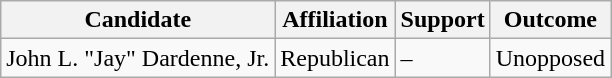<table class="wikitable">
<tr>
<th>Candidate</th>
<th>Affiliation</th>
<th>Support</th>
<th>Outcome</th>
</tr>
<tr>
<td>John L. "Jay" Dardenne, Jr.</td>
<td>Republican</td>
<td>–</td>
<td>Unopposed</td>
</tr>
</table>
